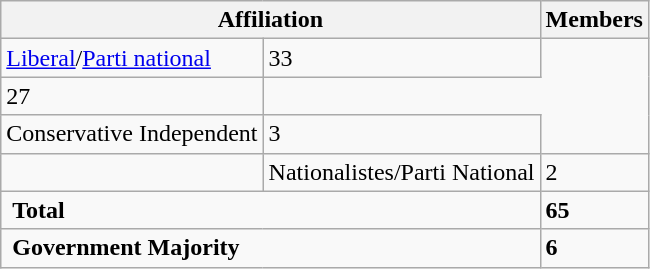<table class="wikitable">
<tr>
<th colspan="2">Affiliation</th>
<th>Members</th>
</tr>
<tr>
<td align=left><a href='#'>Liberal</a>/<a href='#'>Parti national</a></td>
<td>33</td>
</tr>
<tr>
<td>27</td>
</tr>
<tr>
<td align=left>Conservative Independent</td>
<td>3</td>
</tr>
<tr>
<td></td>
<td>Nationalistes/Parti National</td>
<td>2</td>
</tr>
<tr>
<td colspan="2" rowspan="1" align=left> <strong>Total</strong><br></td>
<td><strong>65</strong></td>
</tr>
<tr>
<td colspan="2" rowspan="1" align=left> <strong>Government Majority</strong><br></td>
<td><strong>6</strong></td>
</tr>
</table>
